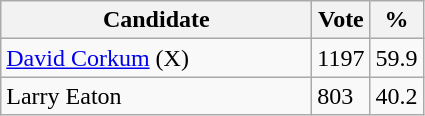<table class="wikitable">
<tr>
<th bgcolor="#DDDDFF" width="200px">Candidate</th>
<th bgcolor="#DDDDFF">Vote</th>
<th bgcolor="#DDDDFF">%</th>
</tr>
<tr>
<td><a href='#'>David Corkum</a> (X)</td>
<td>1197</td>
<td>59.9</td>
</tr>
<tr>
<td>Larry Eaton</td>
<td>803</td>
<td>40.2</td>
</tr>
</table>
